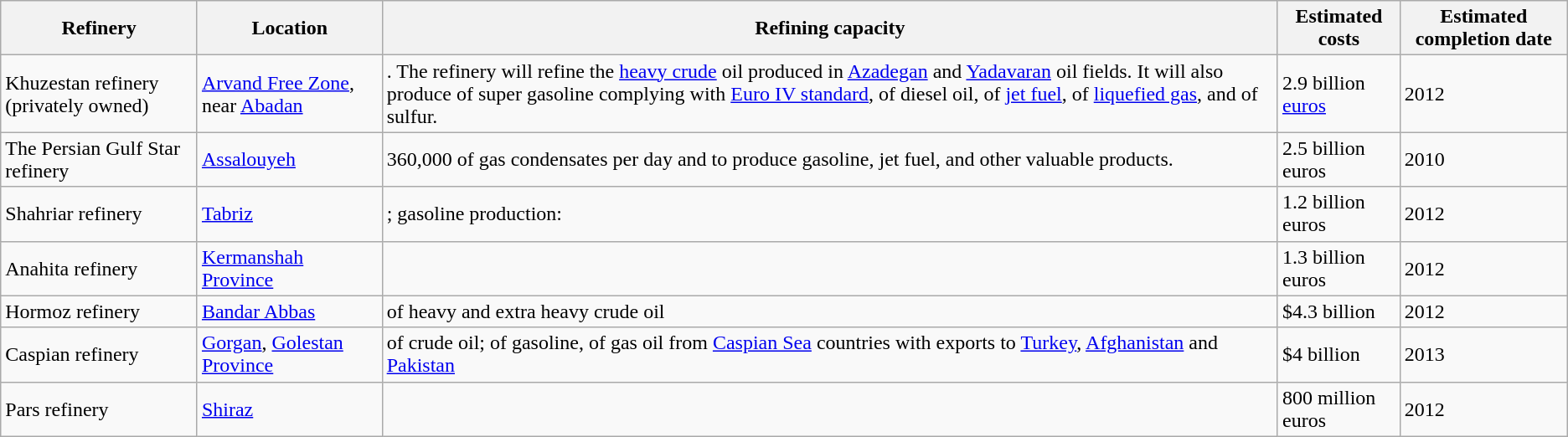<table class="wikitable">
<tr>
<th>Refinery</th>
<th>Location</th>
<th>Refining capacity</th>
<th>Estimated costs </th>
<th>Estimated completion date</th>
</tr>
<tr>
<td>Khuzestan refinery (privately owned)</td>
<td><a href='#'>Arvand Free Zone</a>, near <a href='#'>Abadan</a></td>
<td>. The refinery will refine the <a href='#'>heavy crude</a> oil produced in <a href='#'>Azadegan</a> and <a href='#'>Yadavaran</a> oil fields. It will also produce  of super gasoline complying with <a href='#'>Euro IV standard</a>,  of diesel oil,  of <a href='#'>jet fuel</a>,  of <a href='#'>liquefied gas</a>, and  of sulfur.</td>
<td>2.9 billion <a href='#'>euros</a></td>
<td>2012</td>
</tr>
<tr>
<td>The Persian Gulf Star refinery</td>
<td><a href='#'>Assalouyeh</a></td>
<td>360,000 of gas condensates per day and to produce gasoline, jet fuel, and other valuable products.</td>
<td>2.5 billion euros</td>
<td>2010</td>
</tr>
<tr>
<td>Shahriar refinery</td>
<td><a href='#'>Tabriz</a></td>
<td>; gasoline production: </td>
<td>1.2 billion euros</td>
<td>2012</td>
</tr>
<tr>
<td>Anahita refinery</td>
<td><a href='#'>Kermanshah Province</a></td>
<td></td>
<td>1.3 billion euros</td>
<td>2012</td>
</tr>
<tr>
<td>Hormoz refinery</td>
<td><a href='#'>Bandar Abbas</a></td>
<td> of heavy and extra heavy crude oil</td>
<td>$4.3 billion</td>
<td>2012</td>
</tr>
<tr>
<td>Caspian refinery</td>
<td><a href='#'>Gorgan</a>, <a href='#'>Golestan Province</a></td>
<td> of crude oil;  of gasoline,  of gas oil from <a href='#'>Caspian Sea</a> countries with exports to <a href='#'>Turkey</a>, <a href='#'>Afghanistan</a> and <a href='#'>Pakistan</a></td>
<td>$4 billion</td>
<td>2013</td>
</tr>
<tr>
<td>Pars refinery</td>
<td><a href='#'>Shiraz</a></td>
<td></td>
<td>800 million euros</td>
<td>2012</td>
</tr>
</table>
